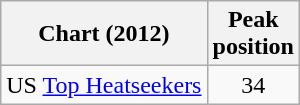<table class="wikitable sortable">
<tr>
<th>Chart (2012)</th>
<th>Peak<br>position</th>
</tr>
<tr>
<td>US <a href='#'>Top Heatseekers</a></td>
<td style="text-align:center;">34</td>
</tr>
</table>
